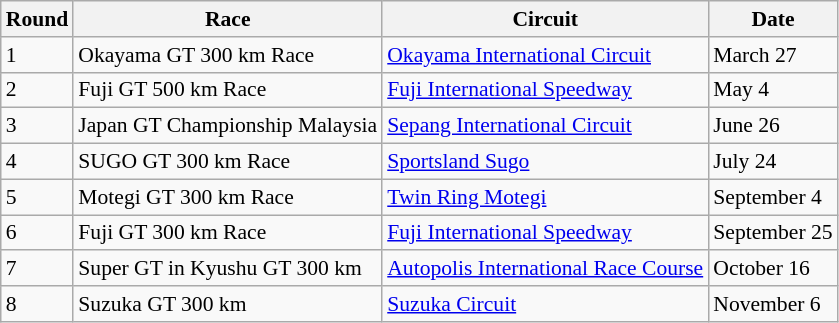<table class="wikitable" style="font-size: 90%">
<tr>
<th>Round</th>
<th>Race</th>
<th>Circuit</th>
<th>Date</th>
</tr>
<tr>
<td>1</td>
<td> Okayama GT 300 km Race</td>
<td><a href='#'>Okayama International Circuit</a></td>
<td>March 27</td>
</tr>
<tr>
<td>2</td>
<td> Fuji GT 500 km Race</td>
<td><a href='#'>Fuji International Speedway</a></td>
<td>May 4</td>
</tr>
<tr>
<td>3</td>
<td> Japan GT Championship Malaysia</td>
<td><a href='#'>Sepang International Circuit</a></td>
<td>June 26</td>
</tr>
<tr>
<td>4</td>
<td> SUGO GT 300 km Race</td>
<td><a href='#'>Sportsland Sugo</a></td>
<td>July 24</td>
</tr>
<tr>
<td>5</td>
<td> Motegi GT 300 km Race</td>
<td><a href='#'>Twin Ring Motegi</a></td>
<td>September 4</td>
</tr>
<tr>
<td>6</td>
<td> Fuji GT 300 km Race</td>
<td><a href='#'>Fuji International Speedway</a></td>
<td>September 25</td>
</tr>
<tr>
<td>7</td>
<td> Super GT in Kyushu GT 300 km</td>
<td><a href='#'>Autopolis International Race Course</a></td>
<td>October 16</td>
</tr>
<tr>
<td>8</td>
<td> Suzuka GT 300 km</td>
<td><a href='#'>Suzuka Circuit</a></td>
<td>November 6</td>
</tr>
</table>
